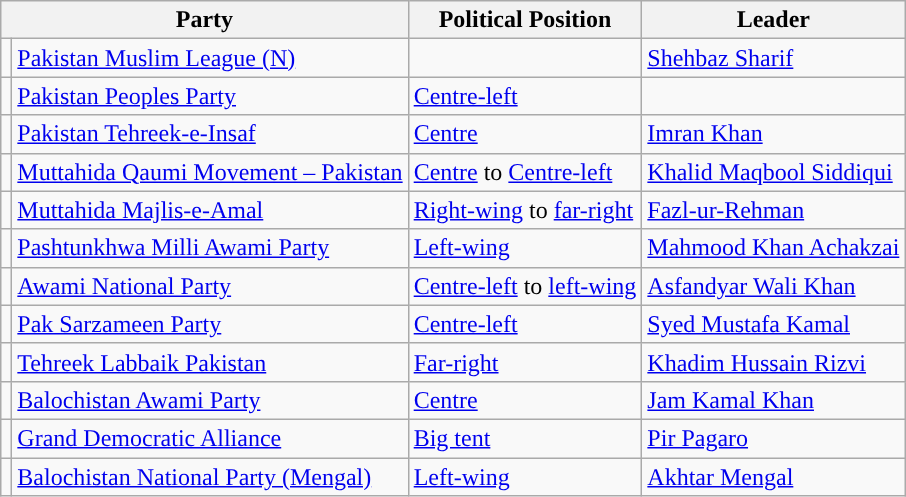<table class=wikitable style=text-align:left>
<tr>
<th colspan=2>Party</th>
<th>Political Position</th>
<th>Leader</th>
</tr>
<tr>
<td style="color:inherit;background:"></td>
<td><a href='#'>Pakistan Muslim League (N)</a></td>
<td></td>
<td><a href='#'>Shehbaz Sharif</a></td>
</tr>
<tr>
<td style="color:inherit;background:"></td>
<td><a href='#'>Pakistan Peoples Party</a></td>
<td><a href='#'>Centre-left</a></td>
<td></td>
</tr>
<tr>
<td style="color:inherit;background:"></td>
<td><a href='#'>Pakistan Tehreek-e-Insaf</a></td>
<td><a href='#'>Centre</a></td>
<td><a href='#'>Imran Khan</a></td>
</tr>
<tr>
<td style="color:inherit;background:"></td>
<td><a href='#'>Muttahida Qaumi Movement – Pakistan</a></td>
<td><a href='#'>Centre</a> to <a href='#'>Centre-left</a></td>
<td><a href='#'>Khalid Maqbool Siddiqui</a></td>
</tr>
<tr>
<td style="color:inherit;background:"></td>
<td><a href='#'>Muttahida Majlis-e-Amal</a></td>
<td><a href='#'>Right-wing</a> to <a href='#'>far-right</a></td>
<td><a href='#'>Fazl-ur-Rehman</a></td>
</tr>
<tr>
<td style="color:inherit;background:"></td>
<td><a href='#'>Pashtunkhwa Milli Awami Party</a></td>
<td><a href='#'>Left-wing</a></td>
<td><a href='#'>Mahmood Khan Achakzai</a></td>
</tr>
<tr>
<td style="color:inherit;background:"></td>
<td><a href='#'>Awami National Party</a></td>
<td><a href='#'>Centre-left</a> to <a href='#'>left-wing</a></td>
<td><a href='#'>Asfandyar Wali Khan</a></td>
</tr>
<tr>
<td style="color:inherit;background:"></td>
<td><a href='#'>Pak Sarzameen Party</a></td>
<td><a href='#'>Centre-left</a></td>
<td><a href='#'>Syed Mustafa Kamal</a></td>
</tr>
<tr>
<td style="color:inherit;background:"></td>
<td><a href='#'>Tehreek Labbaik Pakistan</a></td>
<td><a href='#'>Far-right</a></td>
<td><a href='#'>Khadim Hussain Rizvi</a></td>
</tr>
<tr>
<td style="color:inherit;background:"></td>
<td><a href='#'>Balochistan Awami Party</a></td>
<td><a href='#'>Centre</a></td>
<td><a href='#'>Jam Kamal Khan</a></td>
</tr>
<tr>
<td style="color:inherit;background:"></td>
<td><a href='#'>Grand Democratic Alliance</a></td>
<td><a href='#'>Big tent</a></td>
<td><a href='#'>Pir Pagaro</a></td>
</tr>
<tr>
<td style="color:inherit;background:"></td>
<td><a href='#'>Balochistan National Party (Mengal)</a></td>
<td><a href='#'>Left-wing</a></td>
<td><a href='#'>Akhtar Mengal</a></td>
</tr>
</table>
